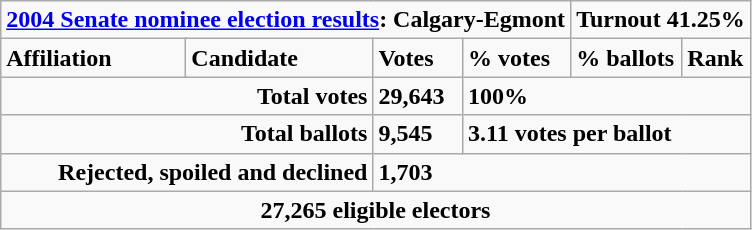<table class="wikitable">
<tr>
<td colspan="5" align=center><strong><a href='#'>2004 Senate nominee election results</a>: Calgary-Egmont</strong></td>
<td colspan="2"><strong>Turnout 41.25%</strong></td>
</tr>
<tr>
<td colspan="2"><strong>Affiliation</strong></td>
<td><strong>Candidate</strong></td>
<td><strong>Votes</strong></td>
<td><strong>% votes</strong></td>
<td><strong>% ballots</strong></td>
<td><strong>Rank</strong><br>








</td>
</tr>
<tr>
<td colspan="3" align="right"><strong>Total votes</strong></td>
<td><strong>29,643</strong></td>
<td colspan="3"><strong>100%</strong></td>
</tr>
<tr>
<td colspan="3" align="right"><strong>Total ballots</strong></td>
<td><strong>9,545</strong></td>
<td colspan="3"><strong>3.11 votes per ballot</strong></td>
</tr>
<tr>
<td colspan="3" align="right"><strong>Rejected, spoiled and declined</strong></td>
<td colspan="4"><strong>1,703</strong></td>
</tr>
<tr>
<td align=center colspan=7><strong>27,265 eligible electors</strong></td>
</tr>
</table>
